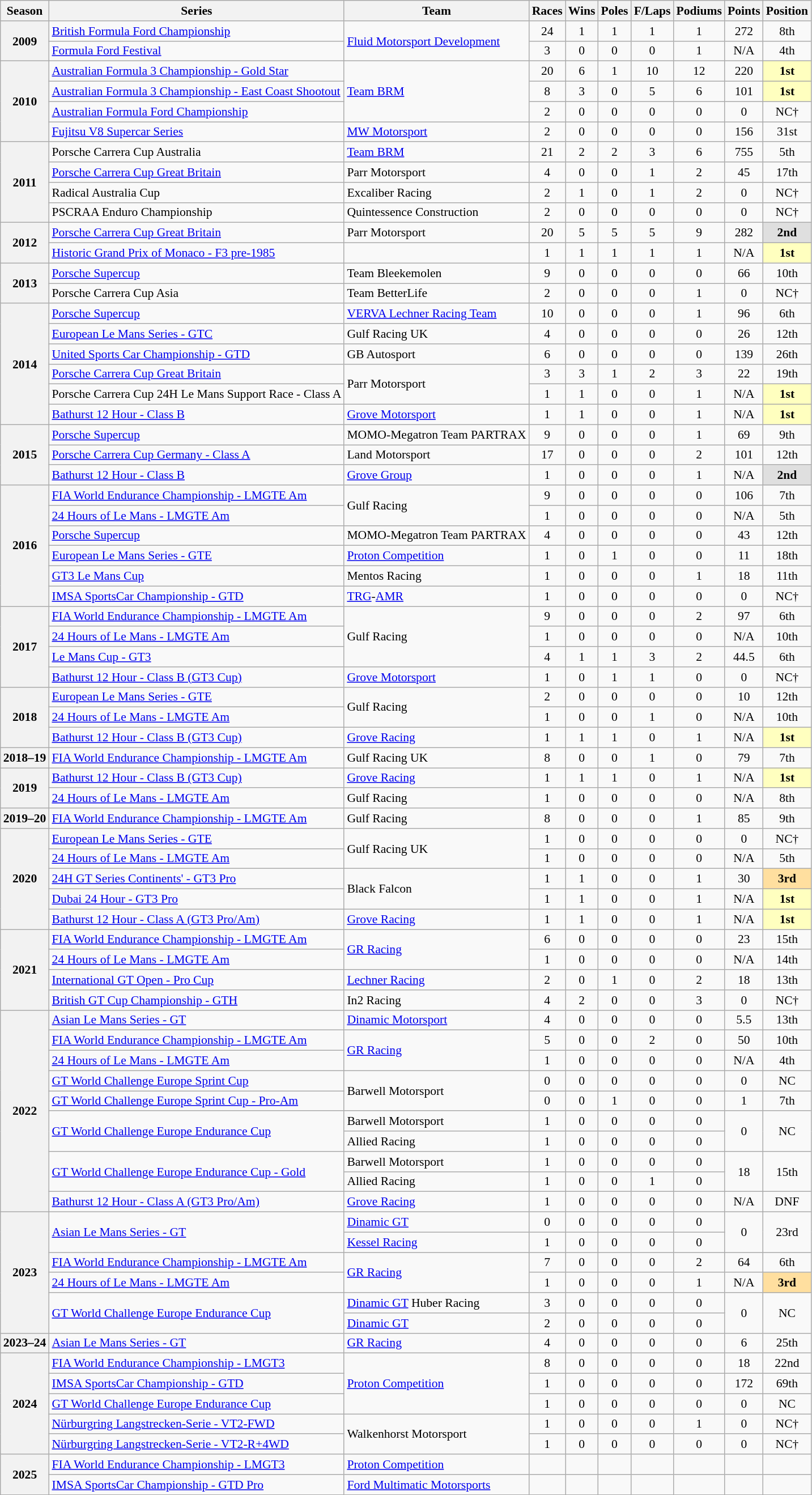<table class="wikitable" style="font-size: 90%; text-align:center">
<tr>
<th>Season</th>
<th>Series</th>
<th>Team</th>
<th>Races</th>
<th>Wins</th>
<th>Poles</th>
<th>F/Laps</th>
<th>Podiums</th>
<th>Points</th>
<th>Position</th>
</tr>
<tr>
<th rowspan="2">2009</th>
<td align="left"><a href='#'>British Formula Ford Championship</a></td>
<td rowspan="2" align="left"><a href='#'>Fluid Motorsport Development</a></td>
<td>24</td>
<td>1</td>
<td>1</td>
<td>1</td>
<td>1</td>
<td>272</td>
<td>8th</td>
</tr>
<tr>
<td align="left"><a href='#'>Formula Ford Festival</a></td>
<td>3</td>
<td>0</td>
<td>0</td>
<td>0</td>
<td>1</td>
<td>N/A</td>
<td>4th</td>
</tr>
<tr>
<th rowspan="4">2010</th>
<td align="left"><a href='#'>Australian Formula 3 Championship - Gold Star</a></td>
<td rowspan="3" align="left"><a href='#'>Team BRM</a></td>
<td>20</td>
<td>6</td>
<td>1</td>
<td>10</td>
<td>12</td>
<td>220</td>
<td style="background:#FFFFBF;"><strong>1st</strong></td>
</tr>
<tr>
<td align="left"><a href='#'>Australian Formula 3 Championship - East Coast Shootout</a></td>
<td>8</td>
<td>3</td>
<td>0</td>
<td>5</td>
<td>6</td>
<td>101</td>
<td style="background:#FFFFBF;"><strong>1st</strong></td>
</tr>
<tr>
<td align="left"><a href='#'>Australian Formula Ford Championship</a></td>
<td>2</td>
<td>0</td>
<td>0</td>
<td>0</td>
<td>0</td>
<td>0</td>
<td>NC†</td>
</tr>
<tr>
<td align="left"><a href='#'>Fujitsu V8 Supercar Series</a></td>
<td align="left"><a href='#'>MW Motorsport</a></td>
<td>2</td>
<td>0</td>
<td>0</td>
<td>0</td>
<td>0</td>
<td>156</td>
<td>31st</td>
</tr>
<tr>
<th rowspan="4">2011</th>
<td align="left">Porsche Carrera Cup Australia</td>
<td align="left"><a href='#'>Team BRM</a></td>
<td>21</td>
<td>2</td>
<td>2</td>
<td>3</td>
<td>6</td>
<td>755</td>
<td>5th</td>
</tr>
<tr>
<td align="left"><a href='#'>Porsche Carrera Cup Great Britain</a></td>
<td align="left">Parr Motorsport</td>
<td>4</td>
<td>0</td>
<td>0</td>
<td>1</td>
<td>2</td>
<td>45</td>
<td>17th</td>
</tr>
<tr>
<td align="left">Radical Australia Cup</td>
<td align="left">Excaliber Racing</td>
<td>2</td>
<td>1</td>
<td>0</td>
<td>1</td>
<td>2</td>
<td>0</td>
<td>NC†</td>
</tr>
<tr>
<td align="left">PSCRAA Enduro Championship</td>
<td align="left">Quintessence Construction</td>
<td>2</td>
<td>0</td>
<td>0</td>
<td>0</td>
<td>0</td>
<td>0</td>
<td>NC†</td>
</tr>
<tr>
<th rowspan="2">2012</th>
<td align="left"><a href='#'>Porsche Carrera Cup Great Britain</a></td>
<td align="left">Parr Motorsport</td>
<td>20</td>
<td>5</td>
<td>5</td>
<td>5</td>
<td>9</td>
<td>282</td>
<td style="background:#DFDFDF;"><strong>2nd</strong></td>
</tr>
<tr>
<td align="left"><a href='#'>Historic Grand Prix of Monaco - F3 pre-1985</a></td>
<td></td>
<td>1</td>
<td>1</td>
<td>1</td>
<td>1</td>
<td>1</td>
<td>N/A</td>
<td style="background:#FFFFBF;"><strong>1st</strong></td>
</tr>
<tr>
<th rowspan="2">2013</th>
<td align="left"><a href='#'>Porsche Supercup</a></td>
<td align="left">Team Bleekemolen</td>
<td>9</td>
<td>0</td>
<td>0</td>
<td>0</td>
<td>0</td>
<td>66</td>
<td>10th</td>
</tr>
<tr>
<td align="left">Porsche Carrera Cup Asia</td>
<td align="left">Team BetterLife</td>
<td>2</td>
<td>0</td>
<td>0</td>
<td>0</td>
<td>1</td>
<td>0</td>
<td>NC†</td>
</tr>
<tr>
<th rowspan="6">2014</th>
<td align="left"><a href='#'>Porsche Supercup</a></td>
<td align="left"><a href='#'>VERVA Lechner Racing Team</a></td>
<td>10</td>
<td>0</td>
<td>0</td>
<td>0</td>
<td>1</td>
<td>96</td>
<td>6th</td>
</tr>
<tr>
<td align="left"><a href='#'>European Le Mans Series - GTC</a></td>
<td align="left">Gulf Racing UK</td>
<td>4</td>
<td>0</td>
<td>0</td>
<td>0</td>
<td>0</td>
<td>26</td>
<td>12th</td>
</tr>
<tr>
<td align="left"><a href='#'>United Sports Car Championship - GTD</a></td>
<td align="left">GB Autosport</td>
<td>6</td>
<td>0</td>
<td>0</td>
<td>0</td>
<td>0</td>
<td>139</td>
<td>26th</td>
</tr>
<tr>
<td align="left"><a href='#'>Porsche Carrera Cup Great Britain</a></td>
<td rowspan="2" align="left">Parr Motorsport</td>
<td>3</td>
<td>3</td>
<td>1</td>
<td>2</td>
<td>3</td>
<td>22</td>
<td>19th</td>
</tr>
<tr>
<td align="left">Porsche Carrera Cup 24H Le Mans Support Race - Class A</td>
<td>1</td>
<td>1</td>
<td>0</td>
<td>0</td>
<td>1</td>
<td>N/A</td>
<td style="background:#FFFFBF;"><strong>1st</strong></td>
</tr>
<tr>
<td align="left"><a href='#'>Bathurst 12 Hour - Class B</a></td>
<td align="left"><a href='#'>Grove Motorsport</a></td>
<td>1</td>
<td>1</td>
<td>0</td>
<td>0</td>
<td>1</td>
<td>N/A</td>
<td style="background:#FFFFBF;"><strong>1st</strong></td>
</tr>
<tr>
<th rowspan="3">2015</th>
<td align="left"><a href='#'>Porsche Supercup</a></td>
<td align="left">MOMO-Megatron Team PARTRAX</td>
<td>9</td>
<td>0</td>
<td>0</td>
<td>0</td>
<td>1</td>
<td>69</td>
<td>9th</td>
</tr>
<tr>
<td align="left"><a href='#'>Porsche Carrera Cup Germany - Class A</a></td>
<td align="left">Land Motorsport</td>
<td>17</td>
<td>0</td>
<td>0</td>
<td>0</td>
<td>2</td>
<td>101</td>
<td>12th</td>
</tr>
<tr>
<td align="left"><a href='#'>Bathurst 12 Hour - Class B</a></td>
<td align="left"><a href='#'>Grove Group</a></td>
<td>1</td>
<td>0</td>
<td>0</td>
<td>0</td>
<td>1</td>
<td>N/A</td>
<td style="background:#DFDFDF;"><strong>2nd</strong></td>
</tr>
<tr>
<th rowspan="6">2016</th>
<td align="left"><a href='#'>FIA World Endurance Championship - LMGTE Am</a></td>
<td rowspan=2 align="left">Gulf Racing</td>
<td>9</td>
<td>0</td>
<td>0</td>
<td>0</td>
<td>0</td>
<td>106</td>
<td>7th</td>
</tr>
<tr>
<td align=left><a href='#'>24 Hours of Le Mans - LMGTE Am</a></td>
<td>1</td>
<td>0</td>
<td>0</td>
<td>0</td>
<td>0</td>
<td>N/A</td>
<td>5th</td>
</tr>
<tr>
<td align="left"><a href='#'>Porsche Supercup</a></td>
<td align="left">MOMO-Megatron Team PARTRAX</td>
<td>4</td>
<td>0</td>
<td>0</td>
<td>0</td>
<td>0</td>
<td>43</td>
<td>12th</td>
</tr>
<tr>
<td align="left"><a href='#'>European Le Mans Series - GTE</a></td>
<td align="left"><a href='#'>Proton Competition</a></td>
<td>1</td>
<td>0</td>
<td>1</td>
<td>0</td>
<td>0</td>
<td>11</td>
<td>18th</td>
</tr>
<tr>
<td align="left"><a href='#'>GT3 Le Mans Cup</a></td>
<td align="left">Mentos Racing</td>
<td>1</td>
<td>0</td>
<td>0</td>
<td>0</td>
<td>1</td>
<td>18</td>
<td>11th</td>
</tr>
<tr>
<td align="left"><a href='#'>IMSA SportsCar Championship - GTD</a></td>
<td align="left"><a href='#'>TRG</a>-<a href='#'>AMR</a></td>
<td>1</td>
<td>0</td>
<td>0</td>
<td>0</td>
<td>0</td>
<td>0</td>
<td>NC†</td>
</tr>
<tr>
<th rowspan="4">2017</th>
<td align="left"><a href='#'>FIA World Endurance Championship - LMGTE Am</a></td>
<td rowspan="3" align="left">Gulf Racing</td>
<td>9</td>
<td>0</td>
<td>0</td>
<td>0</td>
<td>2</td>
<td>97</td>
<td>6th</td>
</tr>
<tr>
<td align=left><a href='#'>24 Hours of Le Mans - LMGTE Am</a></td>
<td>1</td>
<td>0</td>
<td>0</td>
<td>0</td>
<td>0</td>
<td>N/A</td>
<td>10th</td>
</tr>
<tr>
<td align="left"><a href='#'>Le Mans Cup - GT3</a></td>
<td>4</td>
<td>1</td>
<td>1</td>
<td>3</td>
<td>2</td>
<td>44.5</td>
<td>6th</td>
</tr>
<tr>
<td align="left"><a href='#'>Bathurst 12 Hour - Class B (GT3 Cup)</a></td>
<td align="left"><a href='#'>Grove Motorsport</a></td>
<td>1</td>
<td>0</td>
<td>1</td>
<td>1</td>
<td>0</td>
<td>0</td>
<td>NC†</td>
</tr>
<tr>
<th rowspan="3">2018</th>
<td align="left"><a href='#'>European Le Mans Series - GTE</a></td>
<td rowspan=2 align="left">Gulf Racing</td>
<td>2</td>
<td>0</td>
<td>0</td>
<td>0</td>
<td>0</td>
<td>10</td>
<td>12th</td>
</tr>
<tr>
<td align=left><a href='#'>24 Hours of Le Mans - LMGTE Am</a></td>
<td>1</td>
<td>0</td>
<td>0</td>
<td>1</td>
<td>0</td>
<td>N/A</td>
<td>10th</td>
</tr>
<tr>
<td align="left"><a href='#'>Bathurst 12 Hour - Class B (GT3 Cup)</a></td>
<td align="left"><a href='#'>Grove Racing</a></td>
<td>1</td>
<td>1</td>
<td>1</td>
<td>0</td>
<td>1</td>
<td>N/A</td>
<td style="background:#FFFFBF;"><strong>1st</strong></td>
</tr>
<tr>
<th>2018–19</th>
<td align="left"><a href='#'>FIA World Endurance Championship - LMGTE Am</a></td>
<td align="left">Gulf Racing UK</td>
<td>8</td>
<td>0</td>
<td>0</td>
<td>1</td>
<td>0</td>
<td>79</td>
<td>7th</td>
</tr>
<tr>
<th rowspan=2>2019</th>
<td align="left"><a href='#'>Bathurst 12 Hour - Class B (GT3 Cup)</a></td>
<td align="left"><a href='#'>Grove Racing</a></td>
<td>1</td>
<td>1</td>
<td>1</td>
<td>0</td>
<td>1</td>
<td>N/A</td>
<td style="background:#FFFFBF;"><strong>1st</strong></td>
</tr>
<tr>
<td align=left><a href='#'>24 Hours of Le Mans - LMGTE Am</a></td>
<td align=left>Gulf Racing</td>
<td>1</td>
<td>0</td>
<td>0</td>
<td>0</td>
<td>0</td>
<td>N/A</td>
<td>8th</td>
</tr>
<tr>
<th>2019–20</th>
<td align="left"><a href='#'>FIA World Endurance Championship - LMGTE Am</a></td>
<td align="left">Gulf Racing</td>
<td>8</td>
<td>0</td>
<td>0</td>
<td>0</td>
<td>1</td>
<td>85</td>
<td>9th</td>
</tr>
<tr>
<th rowspan="5">2020</th>
<td align="left"><a href='#'>European Le Mans Series - GTE</a></td>
<td rowspan=2 align="left">Gulf Racing UK</td>
<td>1</td>
<td>0</td>
<td>0</td>
<td>0</td>
<td>0</td>
<td>0</td>
<td>NC†</td>
</tr>
<tr>
<td align=left><a href='#'>24 Hours of Le Mans - LMGTE Am</a></td>
<td>1</td>
<td>0</td>
<td>0</td>
<td>0</td>
<td>0</td>
<td>N/A</td>
<td>5th</td>
</tr>
<tr>
<td align="left"><a href='#'>24H GT Series Continents' - GT3 Pro</a></td>
<td rowspan=2 align="left">Black Falcon</td>
<td>1</td>
<td>1</td>
<td>0</td>
<td>0</td>
<td>1</td>
<td>30</td>
<td style="background:#FFDF9F;"><strong>3rd</strong></td>
</tr>
<tr>
<td align=left><a href='#'>Dubai 24 Hour - GT3 Pro</a></td>
<td>1</td>
<td>1</td>
<td>0</td>
<td>0</td>
<td>1</td>
<td>N/A</td>
<td style="background:#FFFFBF;"><strong>1st</strong></td>
</tr>
<tr>
<td align="left"><a href='#'>Bathurst 12 Hour - Class A (GT3 Pro/Am)</a></td>
<td align=left><a href='#'>Grove Racing</a></td>
<td>1</td>
<td>1</td>
<td>0</td>
<td>0</td>
<td>1</td>
<td>N/A</td>
<td style="background:#FFFFBF;"><strong>1st</strong></td>
</tr>
<tr>
<th rowspan="4">2021</th>
<td align="left"><a href='#'>FIA World Endurance Championship - LMGTE Am</a></td>
<td rowspan=2 align="left"><a href='#'>GR Racing</a></td>
<td>6</td>
<td>0</td>
<td>0</td>
<td>0</td>
<td>0</td>
<td>23</td>
<td>15th</td>
</tr>
<tr>
<td align=left><a href='#'>24 Hours of Le Mans - LMGTE Am</a></td>
<td>1</td>
<td>0</td>
<td>0</td>
<td>0</td>
<td>0</td>
<td>N/A</td>
<td>14th</td>
</tr>
<tr>
<td align="left"><a href='#'>International GT Open - Pro Cup</a></td>
<td align="left"><a href='#'>Lechner Racing</a></td>
<td>2</td>
<td>0</td>
<td>1</td>
<td>0</td>
<td>2</td>
<td>18</td>
<td>13th</td>
</tr>
<tr>
<td align="left"><a href='#'>British GT Cup Championship - GTH</a></td>
<td align="left">In2 Racing</td>
<td>4</td>
<td>2</td>
<td>0</td>
<td>0</td>
<td>3</td>
<td>0</td>
<td>NC†</td>
</tr>
<tr>
<th rowspan="10">2022</th>
<td align="left"><a href='#'>Asian Le Mans Series - GT</a></td>
<td align="left"><a href='#'>Dinamic Motorsport</a></td>
<td>4</td>
<td>0</td>
<td>0</td>
<td>0</td>
<td>0</td>
<td>5.5</td>
<td>13th</td>
</tr>
<tr>
<td align="left"><a href='#'>FIA World Endurance Championship - LMGTE Am</a></td>
<td rowspan=2 align="left"><a href='#'>GR Racing</a></td>
<td>5</td>
<td>0</td>
<td>0</td>
<td>2</td>
<td>0</td>
<td>50</td>
<td>10th</td>
</tr>
<tr>
<td align=left><a href='#'>24 Hours of Le Mans - LMGTE Am</a></td>
<td>1</td>
<td>0</td>
<td>0</td>
<td>0</td>
<td>0</td>
<td>N/A</td>
<td>4th</td>
</tr>
<tr>
<td align=left><a href='#'>GT World Challenge Europe Sprint Cup</a></td>
<td rowspan="2" align=left>Barwell Motorsport</td>
<td>0</td>
<td>0</td>
<td>0</td>
<td>0</td>
<td>0</td>
<td>0</td>
<td>NC</td>
</tr>
<tr>
<td align="left"><a href='#'>GT World Challenge Europe Sprint Cup - Pro-Am</a></td>
<td>0</td>
<td>0</td>
<td>1</td>
<td>0</td>
<td>0</td>
<td>1</td>
<td>7th</td>
</tr>
<tr>
<td rowspan="2" align=left><a href='#'>GT World Challenge Europe Endurance Cup</a></td>
<td align=left>Barwell Motorsport</td>
<td>1</td>
<td>0</td>
<td>0</td>
<td>0</td>
<td>0</td>
<td rowspan="2">0</td>
<td rowspan="2">NC</td>
</tr>
<tr>
<td align=left>Allied Racing</td>
<td>1</td>
<td>0</td>
<td>0</td>
<td>0</td>
<td>0</td>
</tr>
<tr>
<td rowspan="2" align="left"><a href='#'>GT World Challenge Europe Endurance Cup - Gold</a></td>
<td align="left">Barwell Motorsport</td>
<td>1</td>
<td>0</td>
<td>0</td>
<td>0</td>
<td>0</td>
<td rowspan="2">18</td>
<td rowspan="2">15th</td>
</tr>
<tr>
<td align="left">Allied Racing</td>
<td>1</td>
<td>0</td>
<td>0</td>
<td>1</td>
<td>0</td>
</tr>
<tr>
<td align="left"><a href='#'>Bathurst 12 Hour - Class A (GT3 Pro/Am)</a></td>
<td align=left><a href='#'>Grove Racing</a></td>
<td>1</td>
<td>0</td>
<td>0</td>
<td>0</td>
<td>0</td>
<td>N/A</td>
<td>DNF</td>
</tr>
<tr>
<th rowspan="6">2023</th>
<td rowspan="2" align=left><a href='#'>Asian Le Mans Series - GT</a></td>
<td align=left><a href='#'>Dinamic GT</a></td>
<td>0</td>
<td>0</td>
<td>0</td>
<td>0</td>
<td>0</td>
<td rowspan="2">0</td>
<td rowspan="2">23rd</td>
</tr>
<tr>
<td align=left><a href='#'>Kessel Racing</a></td>
<td>1</td>
<td>0</td>
<td>0</td>
<td>0</td>
<td>0</td>
</tr>
<tr>
<td align=left><a href='#'>FIA World Endurance Championship - LMGTE Am</a></td>
<td rowspan="2" align="left"><a href='#'>GR Racing</a></td>
<td>7</td>
<td>0</td>
<td>0</td>
<td>0</td>
<td>2</td>
<td>64</td>
<td>6th</td>
</tr>
<tr>
<td align=left><a href='#'>24 Hours of Le Mans - LMGTE Am</a></td>
<td>1</td>
<td>0</td>
<td>0</td>
<td>0</td>
<td>1</td>
<td>N/A</td>
<td style="background:#FFDF9F;"><strong>3rd</strong></td>
</tr>
<tr>
<td rowspan="2" align="left"><a href='#'>GT World Challenge Europe Endurance Cup</a></td>
<td align=left><a href='#'>Dinamic GT</a> Huber Racing</td>
<td>3</td>
<td>0</td>
<td>0</td>
<td>0</td>
<td>0</td>
<td rowspan="2">0</td>
<td rowspan="2">NC</td>
</tr>
<tr>
<td align=left><a href='#'>Dinamic GT</a></td>
<td>2</td>
<td>0</td>
<td>0</td>
<td>0</td>
<td>0</td>
</tr>
<tr>
<th>2023–24</th>
<td align=left><a href='#'>Asian Le Mans Series - GT</a></td>
<td align=left><a href='#'>GR Racing</a></td>
<td>4</td>
<td>0</td>
<td>0</td>
<td>0</td>
<td>0</td>
<td>6</td>
<td>25th</td>
</tr>
<tr>
<th rowspan="5">2024</th>
<td align=left><a href='#'>FIA World Endurance Championship - LMGT3</a></td>
<td rowspan="3" align="left"><a href='#'>Proton Competition</a></td>
<td>8</td>
<td>0</td>
<td>0</td>
<td>0</td>
<td>0</td>
<td>18</td>
<td>22nd</td>
</tr>
<tr>
<td align=left><a href='#'>IMSA SportsCar Championship - GTD</a></td>
<td>1</td>
<td>0</td>
<td>0</td>
<td>0</td>
<td>0</td>
<td>172</td>
<td>69th</td>
</tr>
<tr>
<td align=left><a href='#'>GT World Challenge Europe Endurance Cup</a></td>
<td>1</td>
<td>0</td>
<td>0</td>
<td>0</td>
<td>0</td>
<td>0</td>
<td>NC</td>
</tr>
<tr>
<td align=left><a href='#'>Nürburgring Langstrecken-Serie - VT2-FWD</a></td>
<td rowspan="2" align="left">Walkenhorst Motorsport</td>
<td>1</td>
<td>0</td>
<td>0</td>
<td>0</td>
<td>1</td>
<td>0</td>
<td>NC†</td>
</tr>
<tr>
<td align=left><a href='#'>Nürburgring Langstrecken-Serie - VT2-R+4WD</a></td>
<td>1</td>
<td>0</td>
<td>0</td>
<td>0</td>
<td>0</td>
<td>0</td>
<td>NC†</td>
</tr>
<tr>
<th rowspan="2">2025</th>
<td align=left><a href='#'>FIA World Endurance Championship - LMGT3</a></td>
<td align=left><a href='#'>Proton Competition</a></td>
<td></td>
<td></td>
<td></td>
<td></td>
<td></td>
<td></td>
<td></td>
</tr>
<tr>
<td align=left><a href='#'>IMSA SportsCar Championship - GTD Pro</a></td>
<td align=left><a href='#'>Ford Multimatic Motorsports</a></td>
<td></td>
<td></td>
<td></td>
<td></td>
<td></td>
<td></td>
<td></td>
</tr>
</table>
